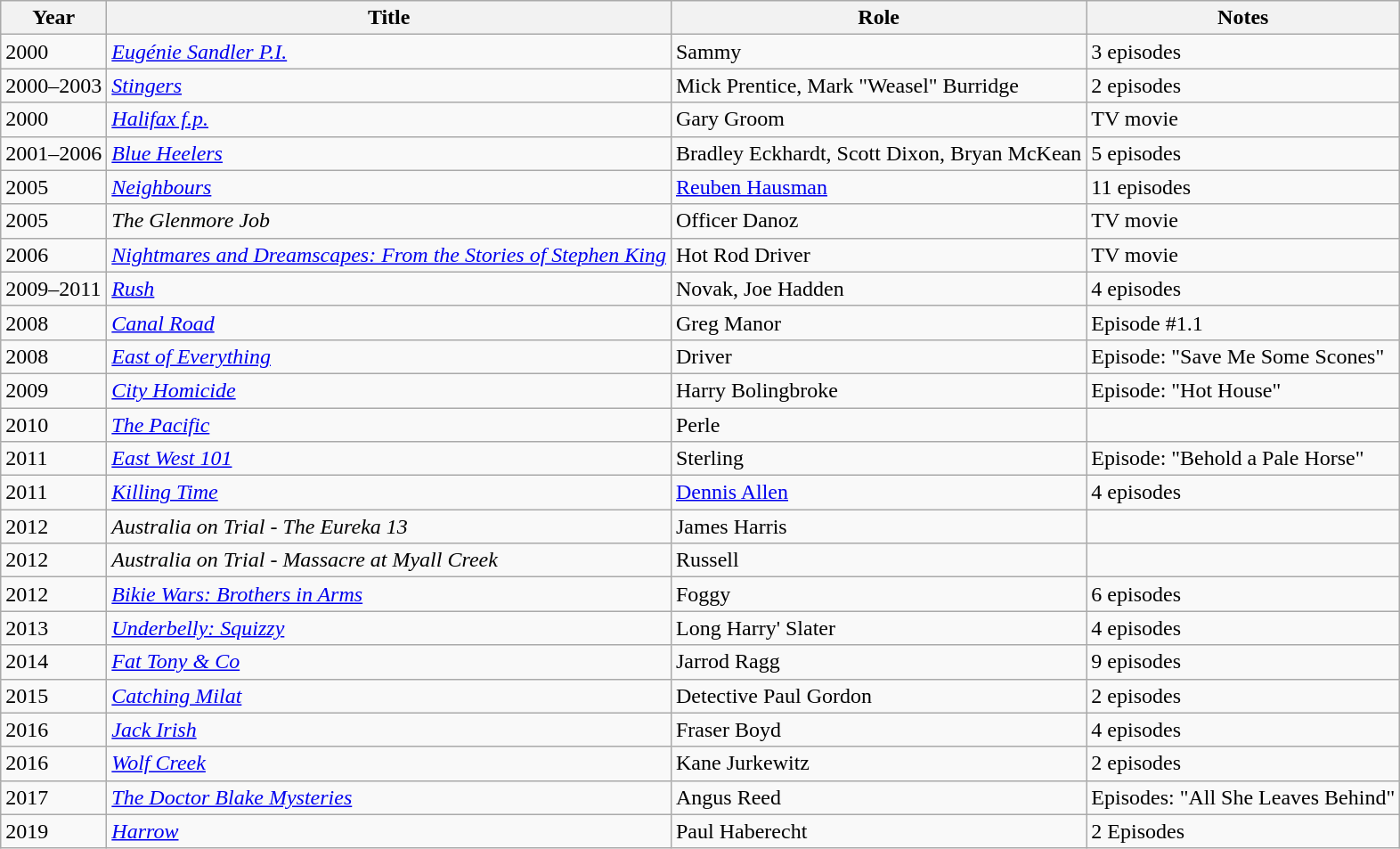<table class="wikitable sortable">
<tr>
<th>Year</th>
<th>Title</th>
<th>Role</th>
<th>Notes</th>
</tr>
<tr>
<td>2000</td>
<td><em><a href='#'>Eugénie Sandler P.I.</a></em></td>
<td>Sammy</td>
<td>3 episodes</td>
</tr>
<tr>
<td>2000–2003</td>
<td><em><a href='#'>Stingers</a></em></td>
<td>Mick Prentice, Mark "Weasel" Burridge</td>
<td>2 episodes</td>
</tr>
<tr>
<td>2000</td>
<td><em><a href='#'>Halifax f.p.</a></em></td>
<td>Gary Groom</td>
<td>TV movie</td>
</tr>
<tr>
<td>2001–2006</td>
<td><em><a href='#'>Blue Heelers</a></em></td>
<td>Bradley Eckhardt, Scott Dixon, Bryan McKean</td>
<td>5 episodes</td>
</tr>
<tr>
<td>2005</td>
<td><em><a href='#'>Neighbours</a></em></td>
<td><a href='#'>Reuben Hausman</a></td>
<td>11 episodes</td>
</tr>
<tr>
<td>2005</td>
<td><em>The Glenmore Job</em></td>
<td>Officer Danoz</td>
<td>TV movie</td>
</tr>
<tr>
<td>2006</td>
<td><em><a href='#'>Nightmares and Dreamscapes: From the Stories of Stephen King</a></em></td>
<td>Hot Rod Driver</td>
<td>TV movie</td>
</tr>
<tr>
<td>2009–2011</td>
<td><em><a href='#'>Rush</a></em></td>
<td>Novak, Joe Hadden</td>
<td>4 episodes</td>
</tr>
<tr>
<td>2008</td>
<td><em><a href='#'>Canal Road</a></em></td>
<td>Greg Manor</td>
<td>Episode #1.1</td>
</tr>
<tr>
<td>2008</td>
<td><em><a href='#'>East of Everything</a></em></td>
<td>Driver</td>
<td>Episode: "Save Me Some Scones"</td>
</tr>
<tr>
<td>2009</td>
<td><em><a href='#'>City Homicide</a></em></td>
<td>Harry Bolingbroke</td>
<td>Episode: "Hot House"</td>
</tr>
<tr>
<td>2010</td>
<td><em><a href='#'>The Pacific</a></em></td>
<td>Perle</td>
<td></td>
</tr>
<tr>
<td>2011</td>
<td><em><a href='#'>East West 101</a></em></td>
<td>Sterling</td>
<td>Episode: "Behold a Pale Horse"</td>
</tr>
<tr>
<td>2011</td>
<td><em><a href='#'>Killing Time</a></em></td>
<td><a href='#'>Dennis Allen</a></td>
<td>4 episodes</td>
</tr>
<tr>
<td>2012</td>
<td><em>Australia on Trial - The Eureka 13</em></td>
<td>James Harris</td>
<td></td>
</tr>
<tr>
<td>2012</td>
<td><em>Australia on Trial - Massacre at Myall Creek</em></td>
<td>Russell</td>
<td></td>
</tr>
<tr>
<td>2012</td>
<td><em><a href='#'>Bikie Wars: Brothers in Arms</a></em></td>
<td>Foggy</td>
<td>6 episodes</td>
</tr>
<tr>
<td>2013</td>
<td><em><a href='#'>Underbelly: Squizzy</a></em></td>
<td>Long Harry' Slater</td>
<td>4 episodes</td>
</tr>
<tr>
<td>2014</td>
<td><em><a href='#'>Fat Tony & Co</a></em></td>
<td>Jarrod Ragg</td>
<td>9 episodes</td>
</tr>
<tr>
<td>2015</td>
<td><em><a href='#'>Catching Milat</a></em></td>
<td>Detective Paul Gordon</td>
<td>2 episodes</td>
</tr>
<tr>
<td>2016</td>
<td><em><a href='#'>Jack Irish</a></em></td>
<td>Fraser Boyd</td>
<td>4 episodes</td>
</tr>
<tr>
<td>2016</td>
<td><em><a href='#'>Wolf Creek</a></em></td>
<td>Kane Jurkewitz</td>
<td>2 episodes</td>
</tr>
<tr>
<td>2017</td>
<td><em><a href='#'>The Doctor Blake Mysteries</a></em></td>
<td>Angus Reed</td>
<td>Episodes: "All She Leaves Behind"</td>
</tr>
<tr>
<td>2019</td>
<td><em><a href='#'>Harrow</a></em></td>
<td>Paul Haberecht</td>
<td>2 Episodes</td>
</tr>
</table>
